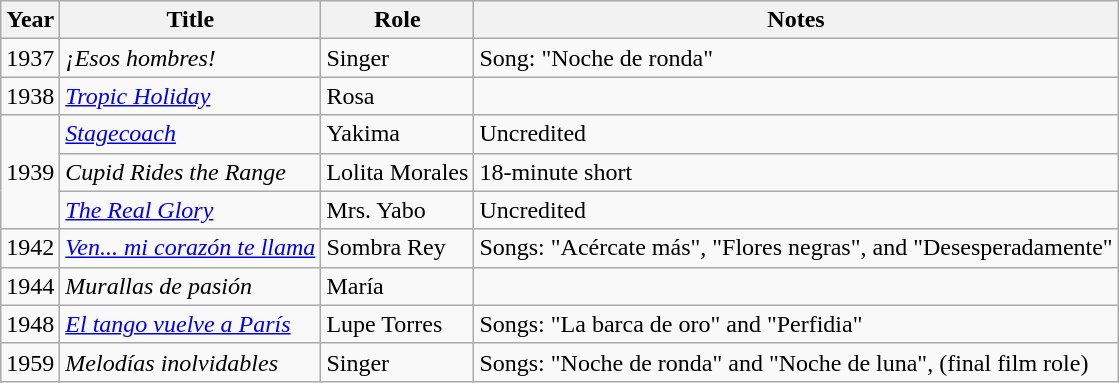<table class="wikitable">
<tr>
<th>Year</th>
<th>Title</th>
<th>Role</th>
<th>Notes</th>
</tr>
<tr>
<td>1937</td>
<td><em>¡Esos hombres!</em></td>
<td>Singer</td>
<td>Song: "Noche de ronda"</td>
</tr>
<tr>
<td>1938</td>
<td><em><a href='#'>Tropic Holiday</a></em></td>
<td>Rosa</td>
<td></td>
</tr>
<tr>
<td rowspan="3">1939</td>
<td><em><a href='#'>Stagecoach</a></em></td>
<td>Yakima</td>
<td>Uncredited</td>
</tr>
<tr>
<td><em>Cupid Rides the Range</em></td>
<td>Lolita Morales</td>
<td>18-minute short</td>
</tr>
<tr>
<td><em><a href='#'>The Real Glory</a></em></td>
<td>Mrs. Yabo</td>
<td>Uncredited</td>
</tr>
<tr>
<td>1942</td>
<td><em><a href='#'>Ven... mi corazón te llama</a></em></td>
<td>Sombra Rey</td>
<td>Songs: "Acércate más", "Flores negras", and "Desesperadamente"</td>
</tr>
<tr>
<td>1944</td>
<td><em>Murallas de pasión</em></td>
<td>María</td>
<td></td>
</tr>
<tr>
<td>1948</td>
<td><em><a href='#'>El tango vuelve a París</a></em></td>
<td>Lupe Torres</td>
<td>Songs: "La barca de oro" and "Perfidia"</td>
</tr>
<tr>
<td>1959</td>
<td><em>Melodías inolvidables</em></td>
<td>Singer</td>
<td>Songs: "Noche de ronda" and "Noche de luna", (final film role)</td>
</tr>
</table>
